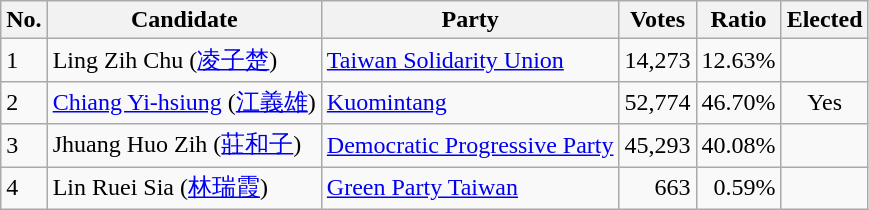<table class=wikitable>
<tr>
<th>No.</th>
<th>Candidate</th>
<th>Party</th>
<th>Votes</th>
<th>Ratio</th>
<th>Elected</th>
</tr>
<tr>
<td>1</td>
<td>Ling Zih Chu  (<a href='#'>凌子楚</a>)</td>
<td><a href='#'>Taiwan Solidarity Union</a></td>
<td align="right">14,273</td>
<td align="right">12.63%</td>
<td></td>
</tr>
<tr>
<td>2</td>
<td><a href='#'>Chiang Yi-hsiung</a>  (<a href='#'>江義雄</a>)</td>
<td><a href='#'>Kuomintang</a></td>
<td align="right">52,774</td>
<td align="right">46.70%</td>
<td align="center">Yes</td>
</tr>
<tr>
<td>3</td>
<td>Jhuang Huo Zih  (<a href='#'>莊和子</a>)</td>
<td><a href='#'>Democratic Progressive Party</a></td>
<td align="right">45,293</td>
<td align="right">40.08%</td>
<td></td>
</tr>
<tr>
<td>4</td>
<td>Lin Ruei Sia  (<a href='#'>林瑞霞</a>)</td>
<td><a href='#'>Green Party Taiwan</a></td>
<td align="right">663</td>
<td align="right">0.59%</td>
<td></td>
</tr>
</table>
